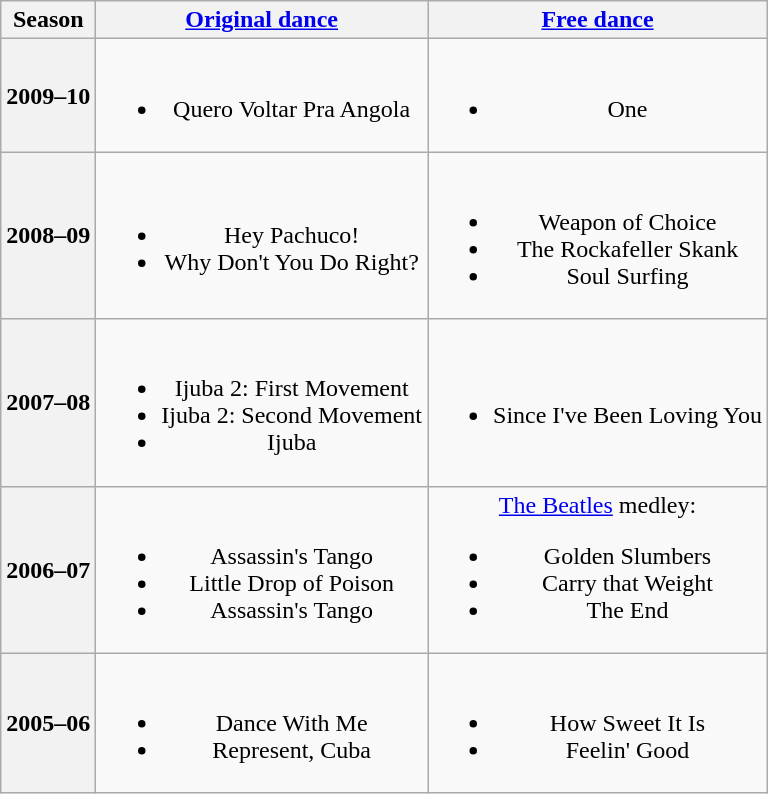<table class="wikitable" style="text-align:center">
<tr>
<th>Season</th>
<th><a href='#'>Original dance</a></th>
<th><a href='#'>Free dance</a></th>
</tr>
<tr>
<th>2009–10 <br> </th>
<td><br><ul><li>Quero Voltar Pra Angola <br></li></ul></td>
<td><br><ul><li>One <br></li></ul></td>
</tr>
<tr>
<th>2008–09 <br> </th>
<td><br><ul><li>Hey Pachuco! <br></li><li>Why Don't You Do Right? <br></li></ul></td>
<td><br><ul><li>Weapon of Choice</li><li>The Rockafeller Skank</li><li>Soul Surfing <br></li></ul></td>
</tr>
<tr>
<th>2007–08 <br> </th>
<td><br><ul><li>Ijuba 2: First Movement</li><li>Ijuba 2: Second Movement</li><li>Ijuba <br></li></ul></td>
<td><br><ul><li>Since I've Been Loving You <br></li></ul></td>
</tr>
<tr>
<th>2006–07 <br> </th>
<td><br><ul><li>Assassin's Tango <br></li><li>Little Drop of Poison <br></li><li>Assassin's Tango</li></ul></td>
<td><a href='#'>The Beatles</a> medley:<br><ul><li>Golden Slumbers</li><li>Carry that Weight</li><li>The End</li></ul></td>
</tr>
<tr>
<th>2005–06 <br> </th>
<td><br><ul><li>Dance With Me <br></li><li>Represent, Cuba <br></li></ul></td>
<td><br><ul><li>How Sweet It Is</li><li>Feelin' Good <br></li></ul></td>
</tr>
</table>
